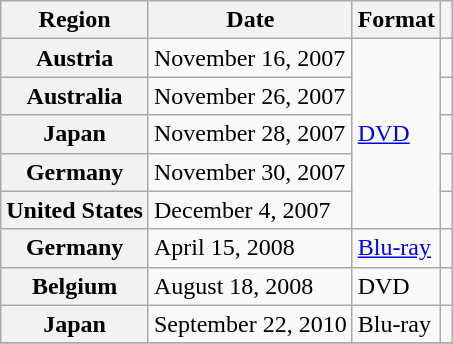<table class="wikitable sortable plainrowheaders">
<tr>
<th scope="col">Region</th>
<th scope="col">Date</th>
<th scope="col">Format</th>
<th scope="col"></th>
</tr>
<tr>
<th scope="row">Austria</th>
<td>November 16, 2007</td>
<td rowspan="5"><a href='#'>DVD</a></td>
<td align="center"></td>
</tr>
<tr>
<th scope="row">Australia</th>
<td>November 26, 2007</td>
<td align="center"></td>
</tr>
<tr>
<th scope="row">Japan</th>
<td>November 28, 2007</td>
<td align="center"></td>
</tr>
<tr>
<th scope="row">Germany</th>
<td>November 30, 2007</td>
<td align="center"></td>
</tr>
<tr>
<th scope="row">United States</th>
<td>December 4, 2007</td>
<td align="center"></td>
</tr>
<tr>
<th scope="row">Germany</th>
<td>April 15, 2008</td>
<td><a href='#'>Blu-ray</a></td>
<td align="center"></td>
</tr>
<tr>
<th scope="row">Belgium</th>
<td>August 18, 2008</td>
<td>DVD</td>
<td align="center"></td>
</tr>
<tr>
<th scope="row">Japan</th>
<td>September 22, 2010</td>
<td>Blu-ray</td>
<td align="center"></td>
</tr>
<tr>
</tr>
</table>
